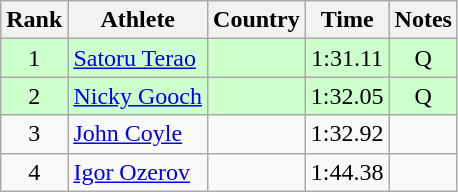<table class="wikitable" style="text-align:center">
<tr>
<th>Rank</th>
<th>Athlete</th>
<th>Country</th>
<th>Time</th>
<th>Notes</th>
</tr>
<tr bgcolor=ccffcc>
<td>1</td>
<td align=left><a href='#'>Satoru Terao</a></td>
<td align=left></td>
<td>1:31.11</td>
<td>Q</td>
</tr>
<tr bgcolor=ccffcc>
<td>2</td>
<td align=left><a href='#'>Nicky Gooch</a></td>
<td align=left></td>
<td>1:32.05</td>
<td>Q</td>
</tr>
<tr>
<td>3</td>
<td align=left><a href='#'>John Coyle</a></td>
<td align=left></td>
<td>1:32.92</td>
<td></td>
</tr>
<tr>
<td>4</td>
<td align=left><a href='#'>Igor Ozerov</a></td>
<td align=left></td>
<td>1:44.38</td>
<td></td>
</tr>
</table>
